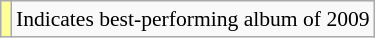<table class="wikitable plainrowheaders" style="font-size:90%;">
<tr>
<td style="background-color:#FFFF99"></td>
<td>Indicates best-performing album of 2009</td>
</tr>
</table>
